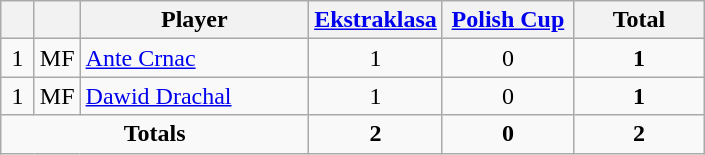<table class="wikitable" style="text-align:center">
<tr>
<th width=15></th>
<th width=15></th>
<th width=145>Player</th>
<th width=80><strong><a href='#'>Ekstraklasa</a></strong></th>
<th width=80><strong><a href='#'>Polish Cup</a></strong></th>
<th width=80>Total</th>
</tr>
<tr>
<td>1</td>
<td>MF</td>
<td align=left> <a href='#'>Ante Crnac</a></td>
<td>1</td>
<td>0</td>
<td><strong>1</strong></td>
</tr>
<tr>
<td>1</td>
<td>MF</td>
<td align=left> <a href='#'>Dawid Drachal</a></td>
<td>1</td>
<td>0</td>
<td><strong>1</strong></td>
</tr>
<tr>
<td colspan=3><strong>Totals</strong></td>
<td><strong>2</strong></td>
<td><strong>0</strong></td>
<td><strong>2</strong></td>
</tr>
</table>
